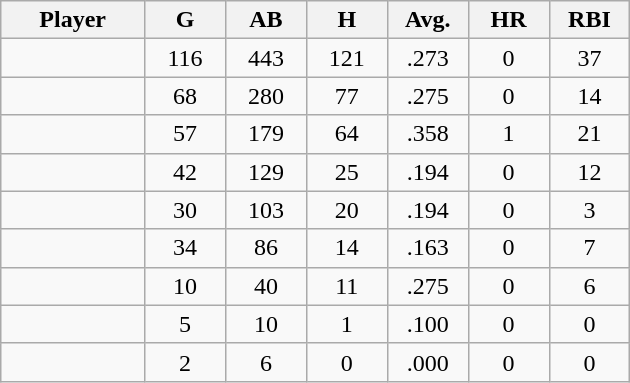<table class="wikitable sortable">
<tr>
<th bgcolor="#DDDDFF" width="16%">Player</th>
<th bgcolor="#DDDDFF" width="9%">G</th>
<th bgcolor="#DDDDFF" width="9%">AB</th>
<th bgcolor="#DDDDFF" width="9%">H</th>
<th bgcolor="#DDDDFF" width="9%">Avg.</th>
<th bgcolor="#DDDDFF" width="9%">HR</th>
<th bgcolor="#DDDDFF" width="9%">RBI</th>
</tr>
<tr align="center">
<td></td>
<td>116</td>
<td>443</td>
<td>121</td>
<td>.273</td>
<td>0</td>
<td>37</td>
</tr>
<tr align="center">
<td></td>
<td>68</td>
<td>280</td>
<td>77</td>
<td>.275</td>
<td>0</td>
<td>14</td>
</tr>
<tr align="center">
<td></td>
<td>57</td>
<td>179</td>
<td>64</td>
<td>.358</td>
<td>1</td>
<td>21</td>
</tr>
<tr align="center">
<td></td>
<td>42</td>
<td>129</td>
<td>25</td>
<td>.194</td>
<td>0</td>
<td>12</td>
</tr>
<tr align="center">
<td></td>
<td>30</td>
<td>103</td>
<td>20</td>
<td>.194</td>
<td>0</td>
<td>3</td>
</tr>
<tr align="center">
<td></td>
<td>34</td>
<td>86</td>
<td>14</td>
<td>.163</td>
<td>0</td>
<td>7</td>
</tr>
<tr align="center">
<td></td>
<td>10</td>
<td>40</td>
<td>11</td>
<td>.275</td>
<td>0</td>
<td>6</td>
</tr>
<tr align="center">
<td></td>
<td>5</td>
<td>10</td>
<td>1</td>
<td>.100</td>
<td>0</td>
<td>0</td>
</tr>
<tr align="center">
<td></td>
<td>2</td>
<td>6</td>
<td>0</td>
<td>.000</td>
<td>0</td>
<td>0</td>
</tr>
</table>
